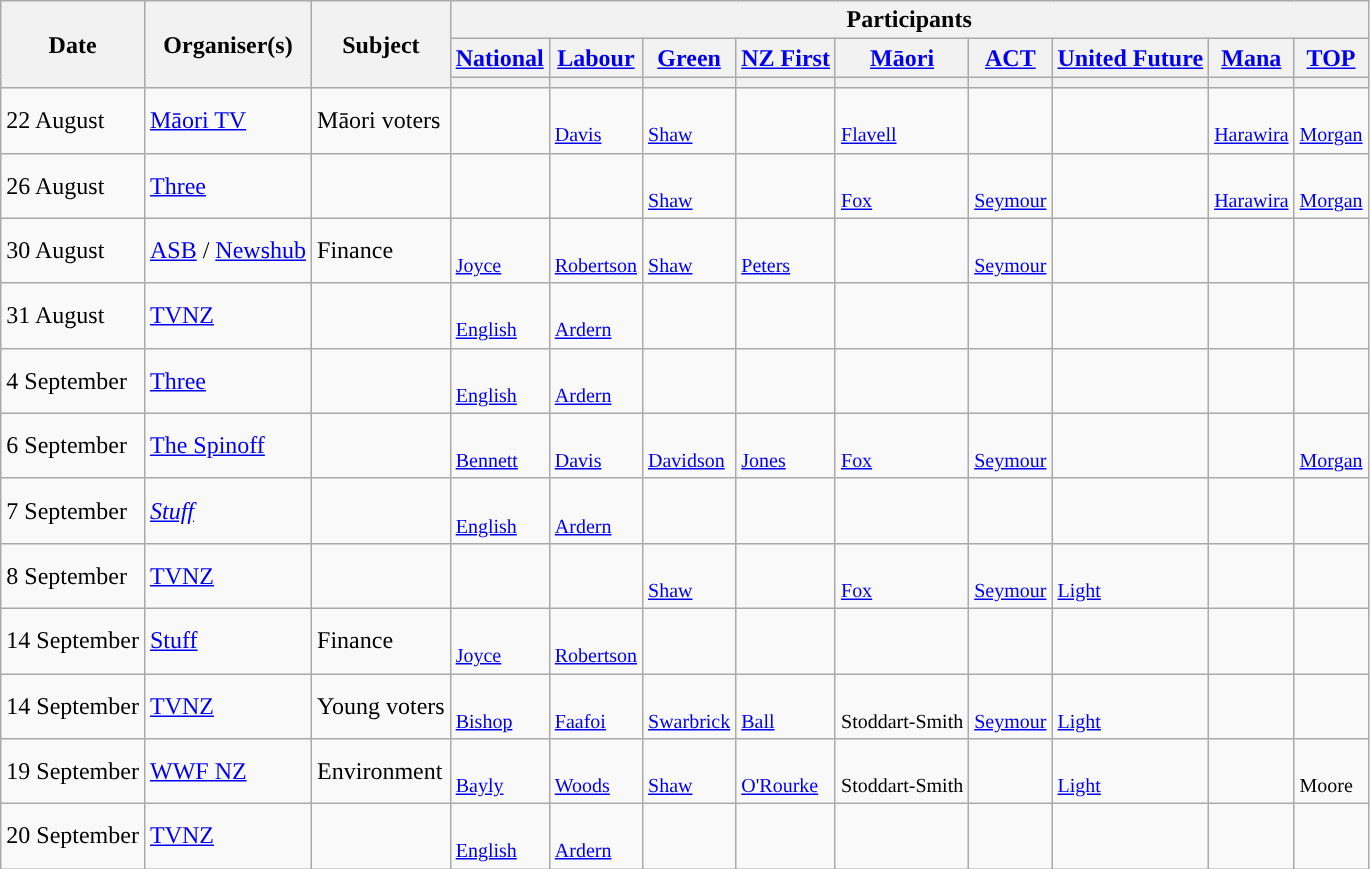<table class="wikitable">
<tr>
<th rowspan=3>Date</th>
<th rowspan=3>Organiser(s)</th>
<th rowspan=3>Subject</th>
<th colspan=9>Participants</th>
</tr>
<tr>
<th><a href='#'>National</a></th>
<th><a href='#'>Labour</a></th>
<th><a href='#'>Green</a></th>
<th><a href='#'>NZ First</a></th>
<th><a href='#'>Māori</a></th>
<th><a href='#'>ACT</a></th>
<th><a href='#'>United Future</a></th>
<th><a href='#'>Mana</a></th>
<th><a href='#'>TOP</a></th>
</tr>
<tr>
<th style="background:"></th>
<th style="background:"></th>
<th style="background:"></th>
<th style="background:"></th>
<th style="background:"></th>
<th style="background:"></th>
<th style="background:"></th>
<th style="background:"></th>
<th style="background:"></th>
</tr>
<tr>
<td>22 August</td>
<td><a href='#'>Māori TV</a></td>
<td>Māori voters</td>
<td></td>
<td><br><small><a href='#'>Davis</a></small></td>
<td><br><small><a href='#'>Shaw</a></small></td>
<td></td>
<td><br><small><a href='#'>Flavell</a></small></td>
<td></td>
<td></td>
<td><br><small><a href='#'>Harawira</a></small></td>
<td><br><small><a href='#'>Morgan</a></small></td>
</tr>
<tr>
<td>26 August</td>
<td><a href='#'>Three</a></td>
<td></td>
<td></td>
<td></td>
<td><br><small><a href='#'>Shaw</a></small></td>
<td></td>
<td><br><small><a href='#'>Fox</a></small></td>
<td><br><small><a href='#'>Seymour</a></small></td>
<td></td>
<td><br><small><a href='#'>Harawira</a></small></td>
<td><br><small><a href='#'>Morgan</a></small></td>
</tr>
<tr>
<td>30 August</td>
<td><a href='#'>ASB</a> / <a href='#'>Newshub</a></td>
<td>Finance</td>
<td> <br><small><a href='#'>Joyce</a></small></td>
<td><br><small><a href='#'>Robertson</a></small></td>
<td><br><small><a href='#'>Shaw</a></small></td>
<td> <br><small><a href='#'>Peters</a></small></td>
<td></td>
<td><br><small><a href='#'>Seymour</a></small></td>
<td></td>
<td></td>
<td></td>
</tr>
<tr>
<td>31 August</td>
<td><a href='#'>TVNZ</a></td>
<td></td>
<td><br><small><a href='#'>English</a></small></td>
<td> <br><small><a href='#'>Ardern</a></small></td>
<td></td>
<td></td>
<td></td>
<td></td>
<td></td>
<td></td>
<td></td>
</tr>
<tr>
<td>4 September</td>
<td><a href='#'>Three</a></td>
<td></td>
<td><br><small><a href='#'>English</a></small></td>
<td> <br><small><a href='#'>Ardern</a></small></td>
<td></td>
<td></td>
<td></td>
<td></td>
<td></td>
<td></td>
<td></td>
</tr>
<tr>
<td>6 September</td>
<td><a href='#'>The Spinoff</a></td>
<td></td>
<td><br><small><a href='#'>Bennett</a></small></td>
<td> <br><small><a href='#'>Davis</a></small></td>
<td> <br><small><a href='#'>Davidson</a></small></td>
<td><br><small><a href='#'>Jones</a></small></td>
<td><br><small><a href='#'>Fox</a></small></td>
<td><br><small><a href='#'>Seymour</a></small></td>
<td></td>
<td></td>
<td><br><small><a href='#'>Morgan</a></small></td>
</tr>
<tr>
<td>7 September</td>
<td><em><a href='#'>Stuff</a></em></td>
<td></td>
<td><br><small><a href='#'>English</a></small></td>
<td><br><small><a href='#'>Ardern</a></small></td>
<td></td>
<td></td>
<td></td>
<td></td>
<td></td>
<td></td>
<td></td>
</tr>
<tr>
<td>8 September</td>
<td><a href='#'>TVNZ</a></td>
<td></td>
<td></td>
<td></td>
<td><br><small><a href='#'>Shaw</a></small></td>
<td></td>
<td><br><small><a href='#'>Fox</a></small></td>
<td><br><small><a href='#'>Seymour</a></small></td>
<td><br><small><a href='#'>Light</a></small></td>
<td></td>
<td></td>
</tr>
<tr>
<td>14 September</td>
<td><a href='#'>Stuff</a></td>
<td>Finance</td>
<td> <br><small><a href='#'>Joyce</a></small></td>
<td><br><small><a href='#'>Robertson</a></small></td>
<td></td>
<td></td>
<td></td>
<td></td>
<td></td>
<td></td>
<td></td>
</tr>
<tr>
<td>14 September</td>
<td><a href='#'>TVNZ</a></td>
<td>Young voters</td>
<td><br><small><a href='#'>Bishop</a></small></td>
<td><br><small><a href='#'>Faafoi</a></small></td>
<td><br><small><a href='#'>Swarbrick</a></small></td>
<td><br><small><a href='#'>Ball</a></small></td>
<td><br><small>Stoddart-Smith</small></td>
<td><br><small><a href='#'>Seymour</a></small></td>
<td><br><small><a href='#'>Light</a></small></td>
<td></td>
<td></td>
</tr>
<tr>
<td>19 September</td>
<td><a href='#'>WWF NZ</a></td>
<td>Environment</td>
<td><br><small><a href='#'>Bayly</a></small></td>
<td><br><small><a href='#'>Woods</a></small></td>
<td><br><small><a href='#'>Shaw</a></small></td>
<td><br><small><a href='#'>O'Rourke</a></small></td>
<td><br><small>Stoddart-Smith</small></td>
<td></td>
<td><br><small><a href='#'>Light</a></small></td>
<td></td>
<td><br><small>Moore</small></td>
</tr>
<tr>
<td>20 September</td>
<td><a href='#'>TVNZ</a></td>
<td></td>
<td><br><small><a href='#'>English</a></small></td>
<td><br><small><a href='#'>Ardern</a></small></td>
<td></td>
<td></td>
<td></td>
<td></td>
<td></td>
<td></td>
<td></td>
</tr>
</table>
